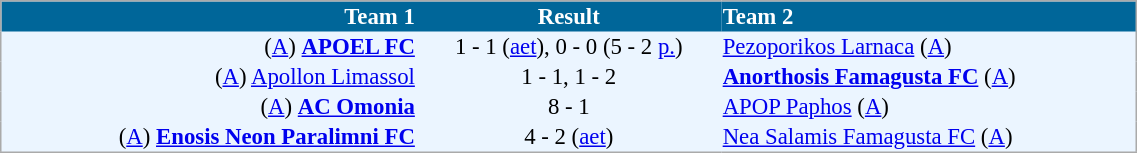<table cellspacing="0" style="background: #EBF5FF; border: 1px #aaa solid; border-collapse: collapse; font-size: 95%;" width=60%>
<tr bgcolor=#006699 style="color:white;">
<th width=30% align="right">Team 1</th>
<th width=22% align="center">Result</th>
<th width=30% align="left">Team 2</th>
</tr>
<tr>
<td align=right>(<a href='#'>A</a>) <strong><a href='#'>APOEL FC</a></strong></td>
<td align=center>1 - 1 (<a href='#'>aet</a>), 0 - 0 (5 - 2 <a href='#'>p.</a>)</td>
<td align=left><a href='#'>Pezoporikos Larnaca</a> (<a href='#'>A</a>)</td>
</tr>
<tr>
<td align=right>(<a href='#'>A</a>) <a href='#'>Apollon Limassol</a></td>
<td align=center>1 - 1, 1 - 2</td>
<td align=left><strong><a href='#'>Anorthosis Famagusta FC</a></strong> (<a href='#'>A</a>)</td>
</tr>
<tr>
<td align=right>(<a href='#'>A</a>) <strong><a href='#'>AC Omonia</a></strong></td>
<td align=center>8 - 1</td>
<td align=left><a href='#'>APOP Paphos</a> (<a href='#'>A</a>)</td>
</tr>
<tr>
<td align=right>(<a href='#'>A</a>) <strong><a href='#'>Enosis Neon Paralimni FC</a></strong></td>
<td align=center>4 - 2 (<a href='#'>aet</a>)</td>
<td align=left><a href='#'>Nea Salamis Famagusta FC</a> (<a href='#'>A</a>)</td>
</tr>
<tr>
</tr>
</table>
